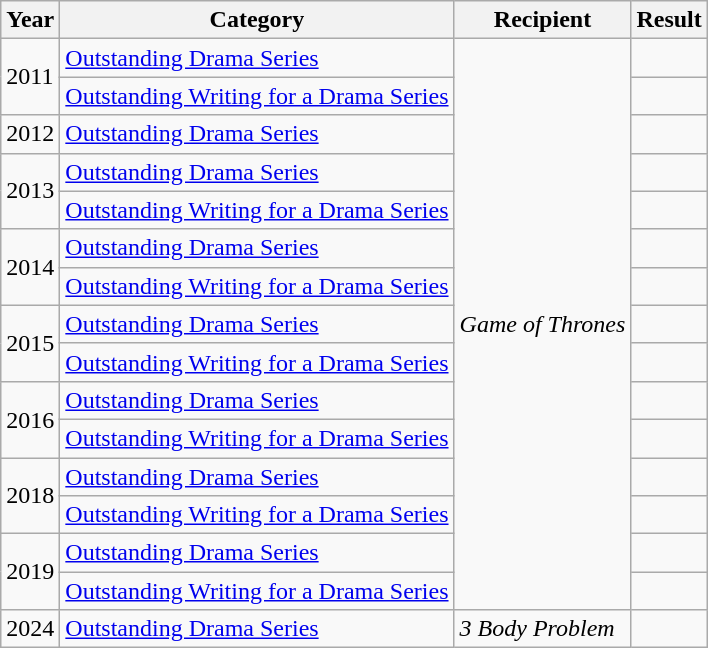<table class="wikitable">
<tr>
<th>Year</th>
<th>Category</th>
<th>Recipient</th>
<th>Result</th>
</tr>
<tr>
<td rowspan="2">2011</td>
<td><a href='#'>Outstanding Drama Series</a></td>
<td rowspan=15><em>Game of Thrones</em></td>
<td></td>
</tr>
<tr>
<td><a href='#'>Outstanding Writing for a Drama Series</a></td>
<td></td>
</tr>
<tr>
<td>2012</td>
<td><a href='#'>Outstanding Drama Series</a></td>
<td></td>
</tr>
<tr>
<td rowspan="2">2013</td>
<td><a href='#'>Outstanding Drama Series</a></td>
<td></td>
</tr>
<tr>
<td><a href='#'>Outstanding Writing for a Drama Series</a></td>
<td></td>
</tr>
<tr>
<td rowspan="2">2014</td>
<td><a href='#'>Outstanding Drama Series</a></td>
<td></td>
</tr>
<tr>
<td><a href='#'>Outstanding Writing for a Drama Series</a></td>
<td></td>
</tr>
<tr>
<td rowspan="2">2015</td>
<td><a href='#'>Outstanding Drama Series</a></td>
<td></td>
</tr>
<tr>
<td><a href='#'>Outstanding Writing for a Drama Series</a></td>
<td></td>
</tr>
<tr>
<td rowspan="2">2016</td>
<td><a href='#'>Outstanding Drama Series</a></td>
<td></td>
</tr>
<tr>
<td><a href='#'>Outstanding Writing for a Drama Series</a></td>
<td></td>
</tr>
<tr>
<td rowspan="2">2018</td>
<td><a href='#'>Outstanding Drama Series</a></td>
<td></td>
</tr>
<tr>
<td><a href='#'>Outstanding Writing for a Drama Series</a></td>
<td></td>
</tr>
<tr>
<td rowspan="2">2019</td>
<td><a href='#'>Outstanding Drama Series</a></td>
<td></td>
</tr>
<tr>
<td><a href='#'>Outstanding Writing for a Drama Series</a></td>
<td></td>
</tr>
<tr>
<td>2024</td>
<td><a href='#'>Outstanding Drama Series</a></td>
<td rowspan=1><em>3 Body Problem</em></td>
<td></td>
</tr>
</table>
